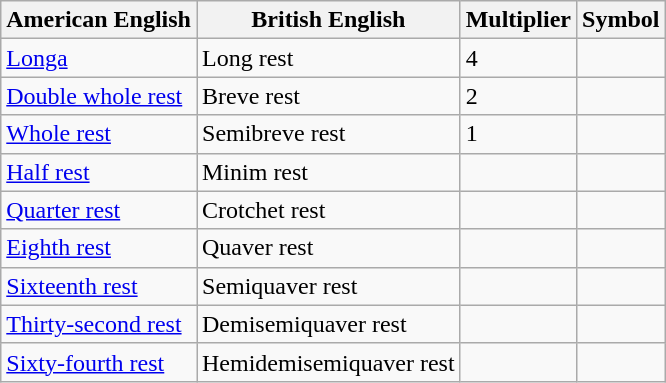<table class="wikitable">
<tr>
<th>American English</th>
<th>British English</th>
<th>Multiplier</th>
<th>Symbol</th>
</tr>
<tr>
<td><a href='#'>Longa</a></td>
<td>Long rest</td>
<td>4</td>
<td></td>
</tr>
<tr>
<td><a href='#'>Double whole rest</a></td>
<td>Breve rest</td>
<td>2</td>
<td></td>
</tr>
<tr>
<td><a href='#'>Whole rest</a></td>
<td>Semibreve rest</td>
<td>1</td>
<td></td>
</tr>
<tr>
<td><a href='#'>Half rest</a></td>
<td>Minim rest</td>
<td></td>
<td></td>
</tr>
<tr>
<td><a href='#'>Quarter rest</a></td>
<td>Crotchet rest</td>
<td></td>
<td></td>
</tr>
<tr>
<td><a href='#'>Eighth rest</a></td>
<td>Quaver rest</td>
<td></td>
<td></td>
</tr>
<tr>
<td><a href='#'>Sixteenth rest</a></td>
<td>Semiquaver rest</td>
<td></td>
<td></td>
</tr>
<tr>
<td><a href='#'>Thirty-second rest</a></td>
<td>Demisemiquaver rest</td>
<td></td>
<td></td>
</tr>
<tr>
<td><a href='#'>Sixty-fourth rest</a></td>
<td>Hemidemisemiquaver rest</td>
<td></td>
<td></td>
</tr>
</table>
